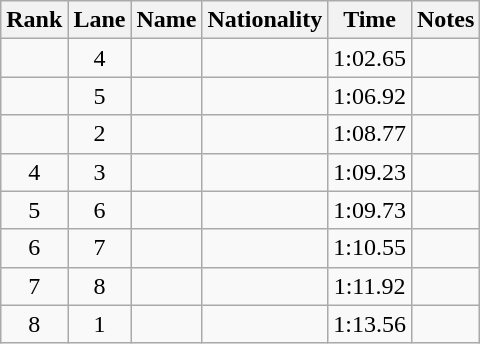<table class="wikitable sortable" style="text-align:center">
<tr>
<th>Rank</th>
<th>Lane</th>
<th>Name</th>
<th>Nationality</th>
<th>Time</th>
<th>Notes</th>
</tr>
<tr>
<td></td>
<td>4</td>
<td align=left></td>
<td align=left></td>
<td>1:02.65</td>
<td><strong></strong></td>
</tr>
<tr>
<td></td>
<td>5</td>
<td align=left></td>
<td align=left></td>
<td>1:06.92</td>
<td></td>
</tr>
<tr>
<td></td>
<td>2</td>
<td align=left></td>
<td align=left></td>
<td>1:08.77</td>
<td></td>
</tr>
<tr>
<td>4</td>
<td>3</td>
<td align=left></td>
<td align=left></td>
<td>1:09.23</td>
<td></td>
</tr>
<tr>
<td>5</td>
<td>6</td>
<td align=left></td>
<td align=left></td>
<td>1:09.73</td>
<td></td>
</tr>
<tr>
<td>6</td>
<td>7</td>
<td align=left></td>
<td align=left></td>
<td>1:10.55</td>
<td></td>
</tr>
<tr>
<td>7</td>
<td>8</td>
<td align=left></td>
<td align=left></td>
<td>1:11.92</td>
<td></td>
</tr>
<tr>
<td>8</td>
<td>1</td>
<td align=left></td>
<td align=left></td>
<td>1:13.56</td>
<td></td>
</tr>
</table>
